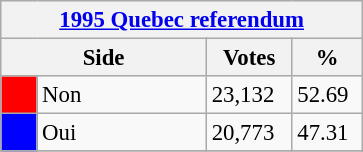<table class="wikitable" style="font-size: 95%; clear:both">
<tr style="background-color:#E9E9E9">
<th colspan=4><a href='#'>1995 Quebec referendum</a></th>
</tr>
<tr style="background-color:#E9E9E9">
<th colspan=2 style="width: 130px">Side</th>
<th style="width: 50px">Votes</th>
<th style="width: 40px">%</th>
</tr>
<tr>
<td bgcolor="red"></td>
<td>Non</td>
<td>23,132</td>
<td>52.69</td>
</tr>
<tr>
<td bgcolor="blue"></td>
<td>Oui</td>
<td>20,773</td>
<td>47.31</td>
</tr>
<tr>
</tr>
</table>
